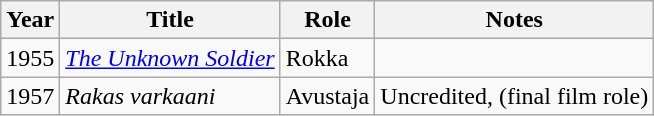<table class="wikitable">
<tr>
<th>Year</th>
<th>Title</th>
<th>Role</th>
<th>Notes</th>
</tr>
<tr>
<td>1955</td>
<td><em><a href='#'>The Unknown Soldier</a></em></td>
<td>Rokka</td>
<td></td>
</tr>
<tr>
<td>1957</td>
<td><em>Rakas varkaani</em></td>
<td>Avustaja</td>
<td>Uncredited, (final film role)</td>
</tr>
</table>
